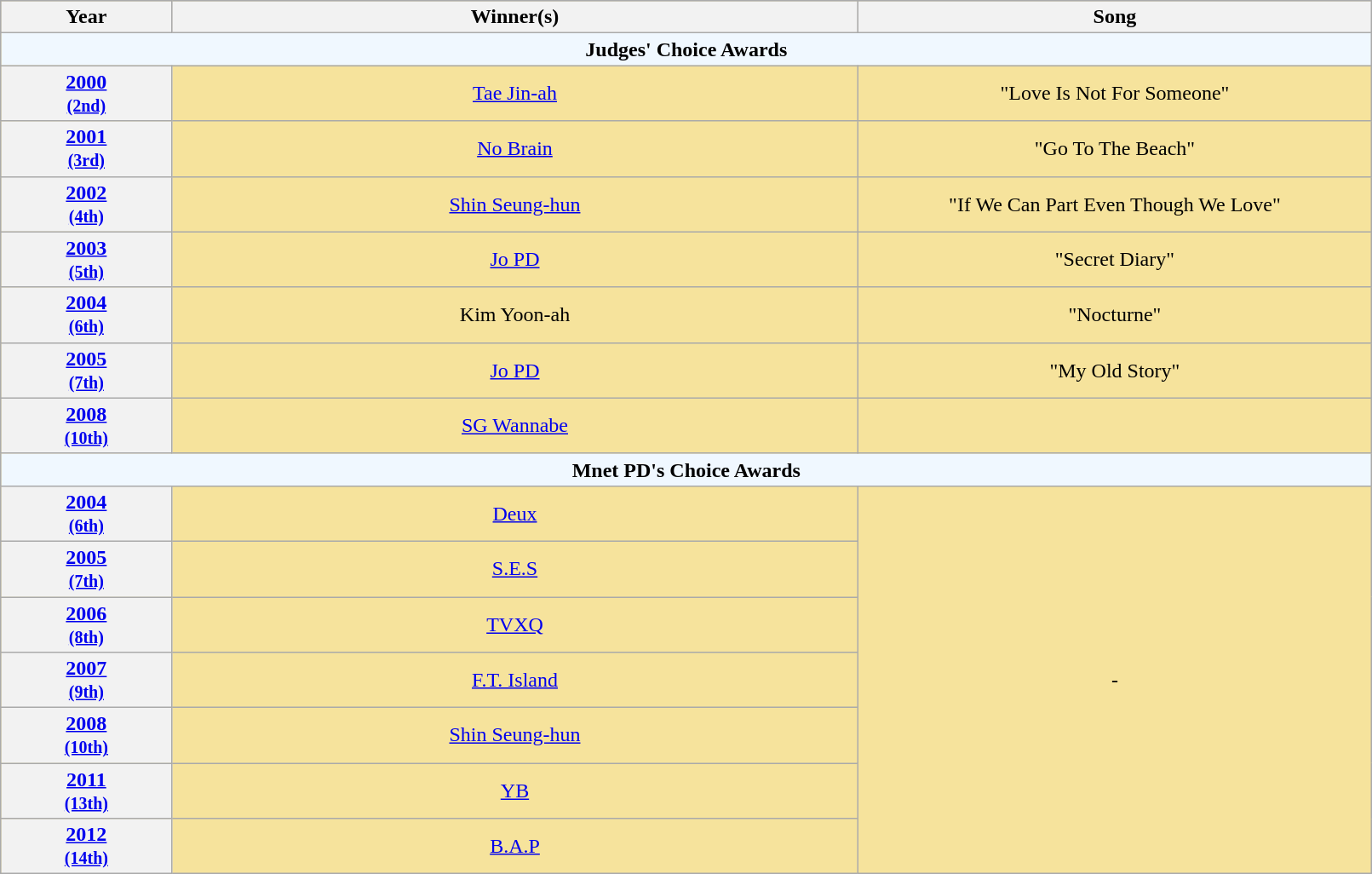<table class="wikitable" rowspan=2 style="text-align: center; width:85%; background: #f6e39c">
<tr style="background:#bebebe;">
<th scope="col" style="width:10%;">Year</th>
<th scope="col" style="width:40%;">Winner(s)</th>
<th scope="col" style="width:30%;">Song</th>
</tr>
<tr>
<td colspan=4 style="background:#F0F8FF"><strong>Judges' Choice Awards</strong></td>
</tr>
<tr>
<th scope="row" style="text-align:center"><a href='#'>2000<br><small>(2nd)</small></a></th>
<td><a href='#'>Tae Jin-ah</a></td>
<td>"Love Is Not For Someone"</td>
</tr>
<tr>
<th scope="row" style="text-align:center"><a href='#'>2001<br><small>(3rd)</small></a></th>
<td><a href='#'>No Brain</a></td>
<td>"Go To The Beach"</td>
</tr>
<tr>
<th scope="row" style="text-align:center"><a href='#'>2002<br><small>(4th)</small></a></th>
<td><a href='#'>Shin Seung-hun</a></td>
<td>"If We Can Part Even Though We Love"</td>
</tr>
<tr>
<th scope="row" style="text-align:center"><a href='#'>2003<br><small>(5th)</small></a></th>
<td><a href='#'>Jo PD</a></td>
<td>"Secret Diary"</td>
</tr>
<tr>
<th scope="row" style="text-align:center"><a href='#'>2004<br><small>(6th)</small></a></th>
<td>Kim Yoon-ah</td>
<td>"Nocturne"</td>
</tr>
<tr>
<th scope="row" style="text-align:center"><a href='#'>2005<br><small>(7th)</small></a></th>
<td><a href='#'>Jo PD</a></td>
<td>"My Old Story"</td>
</tr>
<tr>
<th scope="row" style="text-align:center"><a href='#'>2008<br><small>(10th)</small></a></th>
<td><a href='#'>SG Wannabe</a></td>
<td></td>
</tr>
<tr>
<td colspan=4 style="background:#F0F8FF"><strong>Mnet PD's Choice Awards</strong></td>
</tr>
<tr>
<th scope="row" style="text-align:center"><a href='#'>2004<br><small>(6th)</small></a></th>
<td><a href='#'>Deux</a></td>
<td rowspan=7>-</td>
</tr>
<tr>
<th scope="row" style="text-align:center"><a href='#'>2005<br><small>(7th)</small></a></th>
<td><a href='#'>S.E.S</a></td>
</tr>
<tr>
<th scope="row" style="text-align:center"><a href='#'>2006<br><small>(8th)</small></a></th>
<td><a href='#'>TVXQ</a></td>
</tr>
<tr>
<th scope="row" style="text-align:center"><a href='#'>2007<br><small>(9th)</small></a></th>
<td><a href='#'>F.T. Island</a></td>
</tr>
<tr>
<th scope="row" style="text-align:center"><a href='#'>2008<br><small>(10th)</small></a></th>
<td><a href='#'>Shin Seung-hun</a></td>
</tr>
<tr>
<th scope="row" style="text-align:center"><a href='#'>2011<br><small>(13th)</small></a></th>
<td><a href='#'>YB</a></td>
</tr>
<tr>
<th scope="row" style="text-align:center"><a href='#'>2012<br><small>(14th)</small></a></th>
<td><a href='#'>B.A.P</a></td>
</tr>
</table>
